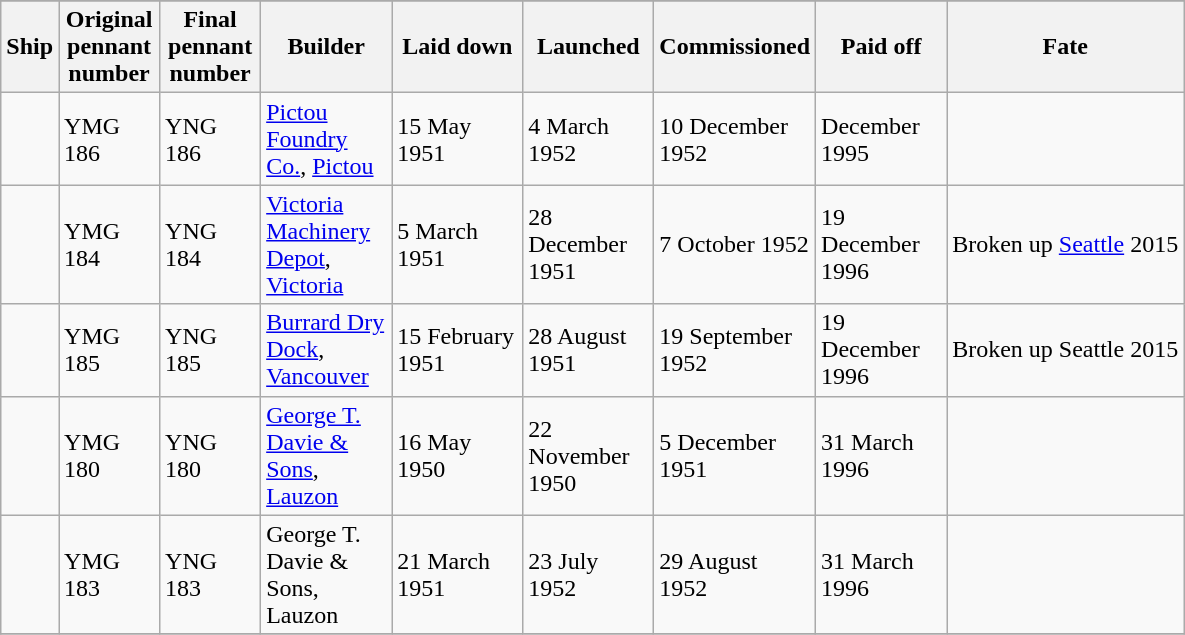<table class="wikitable">
<tr>
</tr>
<tr>
<th scope="col">Ship</th>
<th scope="col" width = "60">Original pennant number</th>
<th scope="col" width = "60">Final pennant number</th>
<th scope="col" width = "80">Builder</th>
<th scope="col" width = "80">Laid down</th>
<th scope="col" width = "80">Launched</th>
<th scope="col" width = "80">Commissioned</th>
<th scope="col" width = "80">Paid off</th>
<th scope="col">Fate</th>
</tr>
<tr>
<td scope="row"></td>
<td>YMG 186</td>
<td>YNG 186</td>
<td><a href='#'>Pictou Foundry Co.</a>, <a href='#'>Pictou</a></td>
<td>15 May 1951</td>
<td>4 March 1952</td>
<td>10 December 1952</td>
<td>December 1995</td>
<td></td>
</tr>
<tr>
<td scope="row"></td>
<td>YMG 184</td>
<td>YNG 184</td>
<td><a href='#'>Victoria Machinery Depot</a>, <a href='#'>Victoria</a></td>
<td>5 March 1951</td>
<td>28 December 1951</td>
<td>7 October 1952</td>
<td>19 December 1996</td>
<td>Broken up <a href='#'>Seattle</a> 2015</td>
</tr>
<tr>
<td scope="row"></td>
<td>YMG 185</td>
<td>YNG 185</td>
<td><a href='#'>Burrard Dry Dock</a>, <a href='#'>Vancouver</a></td>
<td>15 February 1951</td>
<td>28 August 1951</td>
<td>19 September 1952</td>
<td>19 December 1996</td>
<td>Broken up Seattle 2015</td>
</tr>
<tr>
<td scope="row"></td>
<td>YMG 180</td>
<td>YNG 180</td>
<td><a href='#'>George T. Davie & Sons</a>, <a href='#'>Lauzon</a></td>
<td>16 May 1950</td>
<td>22 November 1950</td>
<td>5 December 1951</td>
<td>31 March 1996</td>
<td></td>
</tr>
<tr>
<td scope="row"></td>
<td>YMG 183</td>
<td>YNG 183</td>
<td>George T. Davie & Sons, Lauzon</td>
<td>21 March 1951</td>
<td>23 July 1952</td>
<td>29 August 1952</td>
<td>31 March 1996</td>
<td></td>
</tr>
<tr>
</tr>
</table>
